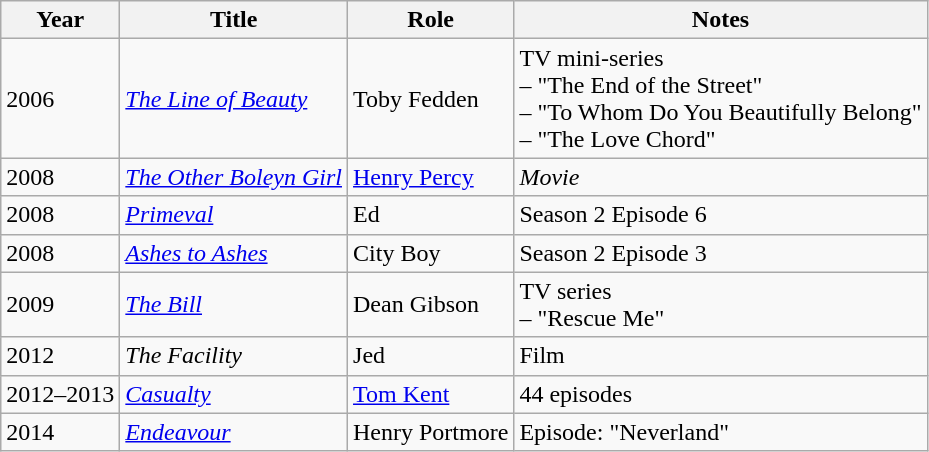<table class="wikitable">
<tr>
<th>Year</th>
<th>Title</th>
<th>Role</th>
<th>Notes</th>
</tr>
<tr>
<td>2006</td>
<td><em><a href='#'>The Line of Beauty</a></em></td>
<td>Toby Fedden</td>
<td>TV mini-series<br> – "The End of the Street" <br> – "To Whom Do You Beautifully Belong" <br> – "The Love Chord" <br></td>
</tr>
<tr>
<td>2008</td>
<td><em><a href='#'>The Other Boleyn Girl</a></em></td>
<td><a href='#'>Henry Percy</a></td>
<td><em>Movie</em></td>
</tr>
<tr>
<td>2008</td>
<td><em><a href='#'>Primeval</a></em></td>
<td>Ed</td>
<td>Season 2 Episode 6</td>
</tr>
<tr>
<td>2008</td>
<td><em><a href='#'>Ashes to Ashes</a></em></td>
<td>City Boy</td>
<td>Season 2 Episode 3</td>
</tr>
<tr>
<td>2009</td>
<td><em><a href='#'>The Bill</a></em></td>
<td>Dean Gibson</td>
<td>TV series <br> – "Rescue Me"</td>
</tr>
<tr>
<td>2012</td>
<td><em>The Facility</em></td>
<td>Jed</td>
<td>Film</td>
</tr>
<tr>
<td>2012–2013</td>
<td><em><a href='#'>Casualty</a></em></td>
<td><a href='#'>Tom Kent</a></td>
<td>44 episodes</td>
</tr>
<tr>
<td>2014</td>
<td><em><a href='#'>Endeavour</a></em></td>
<td>Henry Portmore</td>
<td>Episode: "Neverland"</td>
</tr>
</table>
